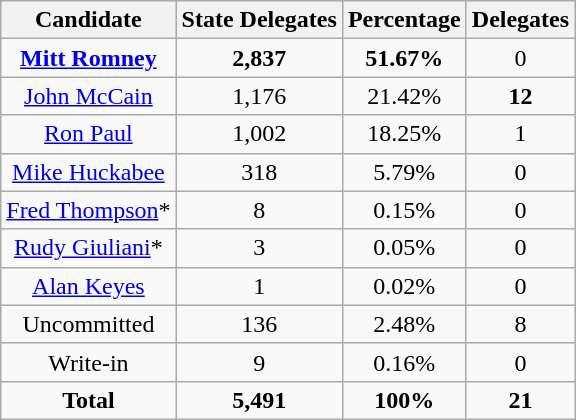<table class="wikitable" style="text-align:center;">
<tr>
<th>Candidate</th>
<th>State Delegates</th>
<th>Percentage</th>
<th>Delegates</th>
</tr>
<tr>
<td><strong><a href='#'>Mitt Romney</a></strong></td>
<td><strong>2,837</strong></td>
<td><strong>51.67%</strong></td>
<td>0</td>
</tr>
<tr>
<td><a href='#'>John McCain</a></td>
<td>1,176</td>
<td>21.42%</td>
<td><strong>12</strong></td>
</tr>
<tr>
<td><a href='#'>Ron Paul</a></td>
<td>1,002</td>
<td>18.25%</td>
<td>1</td>
</tr>
<tr>
<td><a href='#'>Mike Huckabee</a></td>
<td>318</td>
<td>5.79%</td>
<td>0</td>
</tr>
<tr>
<td><a href='#'>Fred Thompson</a>*</td>
<td>8</td>
<td>0.15%</td>
<td>0</td>
</tr>
<tr>
<td><a href='#'>Rudy Giuliani</a>*</td>
<td>3</td>
<td>0.05%</td>
<td>0</td>
</tr>
<tr>
<td><a href='#'>Alan Keyes</a></td>
<td>1</td>
<td>0.02%</td>
<td>0</td>
</tr>
<tr>
<td>Uncommitted</td>
<td>136</td>
<td>2.48%</td>
<td>8</td>
</tr>
<tr>
<td>Write-in</td>
<td>9</td>
<td>0.16%</td>
<td>0</td>
</tr>
<tr>
<td><strong>Total</strong></td>
<td><strong>5,491</strong></td>
<td><strong>100%</strong></td>
<td><strong>21</strong></td>
</tr>
</table>
